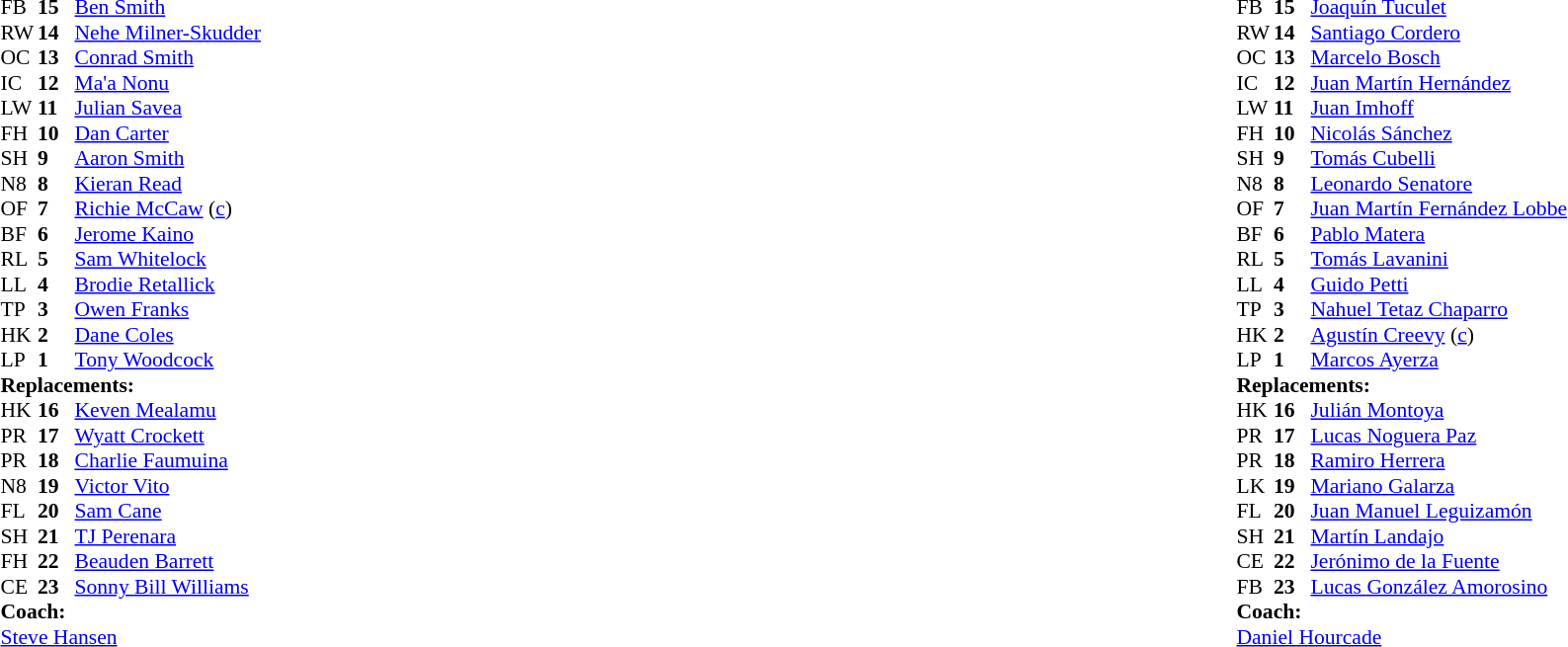<table style="width:100%">
<tr>
<td style="vertical-align:top; width:50%"><br><table style="font-size: 90%" cellspacing="0" cellpadding="0">
<tr>
<th width="25"></th>
<th width="25"></th>
</tr>
<tr>
<td>FB</td>
<td><strong>15</strong></td>
<td><a href='#'>Ben Smith</a></td>
</tr>
<tr>
<td>RW</td>
<td><strong>14</strong></td>
<td><a href='#'>Nehe Milner-Skudder</a></td>
<td></td>
<td></td>
</tr>
<tr>
<td>OC</td>
<td><strong>13</strong></td>
<td><a href='#'>Conrad Smith</a></td>
<td></td>
</tr>
<tr>
<td>IC</td>
<td><strong>12</strong></td>
<td><a href='#'>Ma'a Nonu</a></td>
<td></td>
<td></td>
</tr>
<tr>
<td>LW</td>
<td><strong>11</strong></td>
<td><a href='#'>Julian Savea</a></td>
</tr>
<tr>
<td>FH</td>
<td><strong>10</strong></td>
<td><a href='#'>Dan Carter</a></td>
</tr>
<tr>
<td>SH</td>
<td><strong>9</strong></td>
<td><a href='#'>Aaron Smith</a></td>
<td></td>
<td></td>
</tr>
<tr>
<td>N8</td>
<td><strong>8</strong></td>
<td><a href='#'>Kieran Read</a></td>
</tr>
<tr>
<td>OF</td>
<td><strong>7</strong></td>
<td><a href='#'>Richie McCaw</a> (<a href='#'>c</a>)</td>
<td></td>
</tr>
<tr>
<td>BF</td>
<td><strong>6</strong></td>
<td><a href='#'>Jerome Kaino</a></td>
<td></td>
<td></td>
</tr>
<tr>
<td>RL</td>
<td><strong>5</strong></td>
<td><a href='#'>Sam Whitelock</a></td>
</tr>
<tr>
<td>LL</td>
<td><strong>4</strong></td>
<td><a href='#'>Brodie Retallick</a></td>
<td></td>
<td></td>
</tr>
<tr>
<td>TP</td>
<td><strong>3</strong></td>
<td><a href='#'>Owen Franks</a></td>
<td></td>
<td></td>
</tr>
<tr>
<td>HK</td>
<td><strong>2</strong></td>
<td><a href='#'>Dane Coles</a></td>
<td></td>
<td></td>
</tr>
<tr>
<td>LP</td>
<td><strong>1</strong></td>
<td><a href='#'>Tony Woodcock</a></td>
<td></td>
<td></td>
</tr>
<tr>
<td colspan=3><strong>Replacements:</strong></td>
</tr>
<tr>
<td>HK</td>
<td><strong>16</strong></td>
<td><a href='#'>Keven Mealamu</a></td>
<td></td>
<td></td>
</tr>
<tr>
<td>PR</td>
<td><strong>17</strong></td>
<td><a href='#'>Wyatt Crockett</a></td>
<td></td>
<td></td>
</tr>
<tr>
<td>PR</td>
<td><strong>18</strong></td>
<td><a href='#'>Charlie Faumuina</a></td>
<td></td>
<td></td>
</tr>
<tr>
<td>N8</td>
<td><strong>19</strong></td>
<td><a href='#'>Victor Vito</a></td>
<td></td>
<td></td>
</tr>
<tr>
<td>FL</td>
<td><strong>20</strong></td>
<td><a href='#'>Sam Cane</a></td>
<td></td>
<td></td>
</tr>
<tr>
<td>SH</td>
<td><strong>21</strong></td>
<td><a href='#'>TJ Perenara</a></td>
<td></td>
<td></td>
</tr>
<tr>
<td>FH</td>
<td><strong>22</strong></td>
<td><a href='#'>Beauden Barrett</a></td>
<td></td>
<td></td>
</tr>
<tr>
<td>CE</td>
<td><strong>23</strong></td>
<td><a href='#'>Sonny Bill Williams</a></td>
<td></td>
<td></td>
</tr>
<tr>
<td colspan=3><strong>Coach:</strong></td>
</tr>
<tr>
<td colspan="4"> <a href='#'>Steve Hansen</a></td>
</tr>
</table>
</td>
<td style="vertical-align:top"></td>
<td style="vertical-align:top; width:50%"><br><table style="font-size: 90%" cellspacing="0" cellpadding="0" align="center">
<tr>
<th width="25"></th>
<th width="25"></th>
</tr>
<tr>
<td>FB</td>
<td><strong>15</strong></td>
<td><a href='#'>Joaquín Tuculet</a></td>
<td></td>
<td></td>
</tr>
<tr>
<td>RW</td>
<td><strong>14</strong></td>
<td><a href='#'>Santiago Cordero</a></td>
</tr>
<tr>
<td>OC</td>
<td><strong>13</strong></td>
<td><a href='#'>Marcelo Bosch</a></td>
</tr>
<tr>
<td>IC</td>
<td><strong>12</strong></td>
<td><a href='#'>Juan Martín Hernández</a></td>
</tr>
<tr>
<td>LW</td>
<td><strong>11</strong></td>
<td><a href='#'>Juan Imhoff</a></td>
</tr>
<tr>
<td>FH</td>
<td><strong>10</strong></td>
<td><a href='#'>Nicolás Sánchez</a></td>
<td></td>
<td></td>
</tr>
<tr>
<td>SH</td>
<td><strong>9</strong></td>
<td><a href='#'>Tomás Cubelli</a></td>
<td></td>
<td></td>
</tr>
<tr>
<td>N8</td>
<td><strong>8</strong></td>
<td><a href='#'>Leonardo Senatore</a></td>
<td></td>
<td></td>
</tr>
<tr>
<td>OF</td>
<td><strong>7</strong></td>
<td><a href='#'>Juan Martín Fernández Lobbe</a></td>
</tr>
<tr>
<td>BF</td>
<td><strong>6</strong></td>
<td><a href='#'>Pablo Matera</a></td>
<td></td>
<td></td>
</tr>
<tr>
<td>RL</td>
<td><strong>5</strong></td>
<td><a href='#'>Tomás Lavanini</a></td>
</tr>
<tr>
<td>LL</td>
<td><strong>4</strong></td>
<td><a href='#'>Guido Petti</a></td>
<td></td>
<td></td>
</tr>
<tr>
<td>TP</td>
<td><strong>3</strong></td>
<td><a href='#'>Nahuel Tetaz Chaparro</a></td>
<td></td>
<td></td>
</tr>
<tr>
<td>HK</td>
<td><strong>2</strong></td>
<td><a href='#'>Agustín Creevy</a> (<a href='#'>c</a>)</td>
<td></td>
<td></td>
</tr>
<tr>
<td>LP</td>
<td><strong>1</strong></td>
<td><a href='#'>Marcos Ayerza</a></td>
</tr>
<tr>
<td colspan=3><strong>Replacements:</strong></td>
</tr>
<tr>
<td>HK</td>
<td><strong>16</strong></td>
<td><a href='#'>Julián Montoya</a></td>
<td></td>
<td></td>
</tr>
<tr>
<td>PR</td>
<td><strong>17</strong></td>
<td><a href='#'>Lucas Noguera Paz</a></td>
<td></td>
<td></td>
</tr>
<tr>
<td>PR</td>
<td><strong>18</strong></td>
<td><a href='#'>Ramiro Herrera</a></td>
<td></td>
<td></td>
</tr>
<tr>
<td>LK</td>
<td><strong>19</strong></td>
<td><a href='#'>Mariano Galarza</a></td>
<td></td>
<td></td>
</tr>
<tr>
<td>FL</td>
<td><strong>20</strong></td>
<td><a href='#'>Juan Manuel Leguizamón</a></td>
<td></td>
<td></td>
</tr>
<tr>
<td>SH</td>
<td><strong>21</strong></td>
<td><a href='#'>Martín Landajo</a></td>
<td></td>
<td></td>
</tr>
<tr>
<td>CE</td>
<td><strong>22</strong></td>
<td><a href='#'>Jerónimo de la Fuente</a></td>
<td></td>
<td></td>
</tr>
<tr>
<td>FB</td>
<td><strong>23</strong></td>
<td><a href='#'>Lucas González Amorosino</a></td>
<td></td>
<td></td>
</tr>
<tr>
<td colspan=3><strong>Coach:</strong></td>
</tr>
<tr>
<td colspan="4"> <a href='#'>Daniel Hourcade</a></td>
</tr>
</table>
</td>
</tr>
</table>
